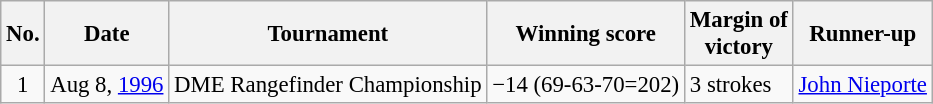<table class="wikitable" style="font-size:95%;">
<tr>
<th>No.</th>
<th>Date</th>
<th>Tournament</th>
<th>Winning score</th>
<th>Margin of<br>victory</th>
<th>Runner-up</th>
</tr>
<tr>
<td align=center>1</td>
<td align=right>Aug 8, <a href='#'>1996</a></td>
<td>DME Rangefinder Championship</td>
<td>−14 (69-63-70=202)</td>
<td>3 strokes</td>
<td> <a href='#'>John Nieporte</a></td>
</tr>
</table>
